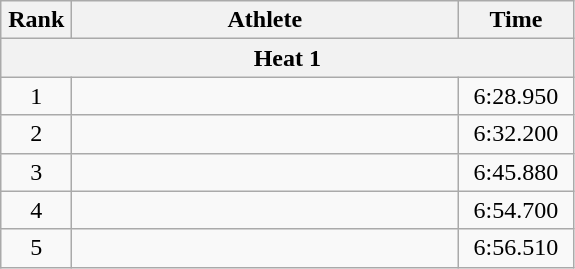<table class=wikitable style="text-align:center">
<tr>
<th width=40>Rank</th>
<th width=250>Athlete</th>
<th width=70>Time</th>
</tr>
<tr>
<th colspan=3>Heat 1</th>
</tr>
<tr>
<td>1</td>
<td style="text-align:left"></td>
<td>6:28.950</td>
</tr>
<tr>
<td>2</td>
<td style="text-align:left"></td>
<td>6:32.200</td>
</tr>
<tr>
<td>3</td>
<td style="text-align:left"></td>
<td>6:45.880</td>
</tr>
<tr>
<td>4</td>
<td style="text-align:left"></td>
<td>6:54.700</td>
</tr>
<tr>
<td>5</td>
<td style="text-align:left"></td>
<td>6:56.510</td>
</tr>
</table>
